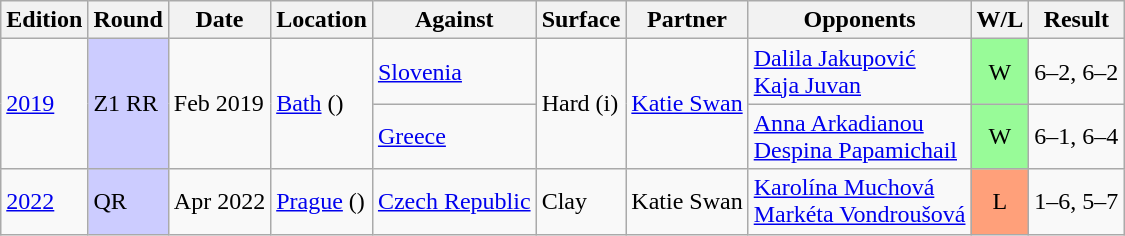<table class="wikitable">
<tr>
<th>Edition</th>
<th>Round</th>
<th>Date</th>
<th>Location</th>
<th>Against</th>
<th>Surface</th>
<th>Partner</th>
<th>Opponents</th>
<th>W/L</th>
<th>Result</th>
</tr>
<tr>
<td rowspan="2"><a href='#'>2019</a></td>
<td rowspan="2" bgcolor="CCCCFF">Z1 RR</td>
<td rowspan="2">Feb 2019</td>
<td rowspan="2"><a href='#'>Bath</a> ()</td>
<td> <a href='#'>Slovenia</a></td>
<td rowspan="2">Hard (i)</td>
<td rowspan="2"><a href='#'>Katie Swan</a></td>
<td><a href='#'>Dalila Jakupović</a> <br> <a href='#'>Kaja Juvan</a></td>
<td bgcolor="98FB98" align="center">W</td>
<td>6–2, 6–2</td>
</tr>
<tr>
<td> <a href='#'>Greece</a></td>
<td><a href='#'>Anna Arkadianou</a> <br> <a href='#'>Despina Papamichail</a></td>
<td bgcolor="98FB98" align="center">W</td>
<td>6–1, 6–4</td>
</tr>
<tr>
<td><a href='#'>2022</a></td>
<td bgcolor="CCCCFF">QR</td>
<td>Apr 2022</td>
<td><a href='#'>Prague</a> ()</td>
<td> <a href='#'>Czech Republic</a></td>
<td>Clay</td>
<td>Katie Swan</td>
<td><a href='#'>Karolína Muchová</a> <br> <a href='#'>Markéta Vondroušová</a></td>
<td bgcolor="FFA07A" align="center">L</td>
<td>1–6, 5–7</td>
</tr>
</table>
